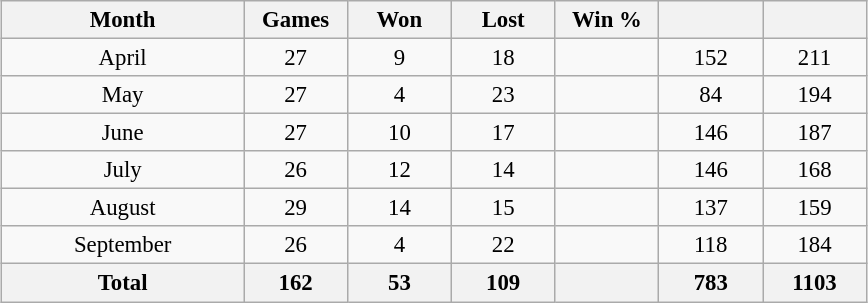<table class="wikitable" style="font-size:95%; text-align:center; width:38em;margin: 0.5em auto;">
<tr>
<th width="28%">Month</th>
<th width="12%">Games</th>
<th width="12%">Won</th>
<th width="12%">Lost</th>
<th width="12%">Win %</th>
<th width="12%"></th>
<th width="12%"></th>
</tr>
<tr>
<td>April</td>
<td>27</td>
<td>9</td>
<td>18</td>
<td></td>
<td>152</td>
<td>211</td>
</tr>
<tr>
<td>May</td>
<td>27</td>
<td>4</td>
<td>23</td>
<td></td>
<td>84</td>
<td>194</td>
</tr>
<tr>
<td>June</td>
<td>27</td>
<td>10</td>
<td>17</td>
<td></td>
<td>146</td>
<td>187</td>
</tr>
<tr>
<td>July</td>
<td>26</td>
<td>12</td>
<td>14</td>
<td></td>
<td>146</td>
<td>168</td>
</tr>
<tr>
<td>August</td>
<td>29</td>
<td>14</td>
<td>15</td>
<td></td>
<td>137</td>
<td>159</td>
</tr>
<tr>
<td>September</td>
<td>26</td>
<td>4</td>
<td>22</td>
<td></td>
<td>118</td>
<td>184</td>
</tr>
<tr>
<th>Total</th>
<th>162</th>
<th>53</th>
<th>109</th>
<th></th>
<th>783</th>
<th>1103</th>
</tr>
</table>
